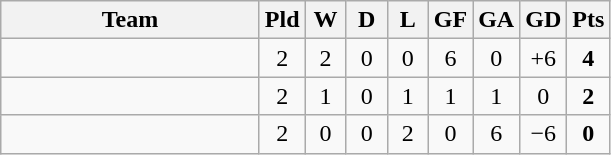<table class="wikitable" style="text-align: center;">
<tr>
<th width=165>Team</th>
<th width=20>Pld</th>
<th width=20>W</th>
<th width=20>D</th>
<th width=20>L</th>
<th width=20>GF</th>
<th width=20>GA</th>
<th width=20>GD</th>
<th width=20>Pts</th>
</tr>
<tr>
<td style="text-align:left;"></td>
<td>2</td>
<td>2</td>
<td>0</td>
<td>0</td>
<td>6</td>
<td>0</td>
<td>+6</td>
<td><strong>4</strong></td>
</tr>
<tr>
<td style="text-align:left;"></td>
<td>2</td>
<td>1</td>
<td>0</td>
<td>1</td>
<td>1</td>
<td>1</td>
<td>0</td>
<td><strong>2</strong></td>
</tr>
<tr>
<td style="text-align:left;"></td>
<td>2</td>
<td>0</td>
<td>0</td>
<td>2</td>
<td>0</td>
<td>6</td>
<td>−6</td>
<td><strong>0</strong></td>
</tr>
</table>
